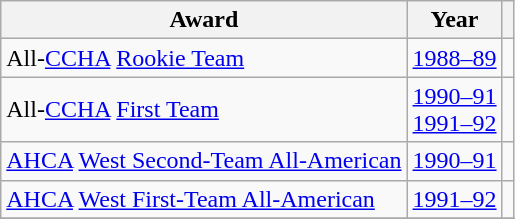<table class="wikitable">
<tr>
<th>Award</th>
<th>Year</th>
<th></th>
</tr>
<tr>
<td>All-<a href='#'>CCHA</a> <a href='#'>Rookie Team</a></td>
<td><a href='#'>1988–89</a></td>
<td></td>
</tr>
<tr>
<td>All-<a href='#'>CCHA</a> <a href='#'>First Team</a></td>
<td><a href='#'>1990–91</a><br><a href='#'>1991–92</a></td>
<td></td>
</tr>
<tr>
<td><a href='#'>AHCA</a> <a href='#'>West Second-Team All-American</a></td>
<td><a href='#'>1990–91</a></td>
<td></td>
</tr>
<tr>
<td><a href='#'>AHCA</a> <a href='#'>West First-Team All-American</a></td>
<td><a href='#'>1991–92</a></td>
<td></td>
</tr>
<tr>
</tr>
</table>
